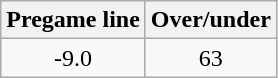<table class="wikitable" style="margin-left: auto; margin-right: auto; border: none; display: inline-table;">
<tr align="center">
<th style=>Pregame line</th>
<th style=>Over/under</th>
</tr>
<tr align="center">
<td>-9.0</td>
<td>63</td>
</tr>
</table>
